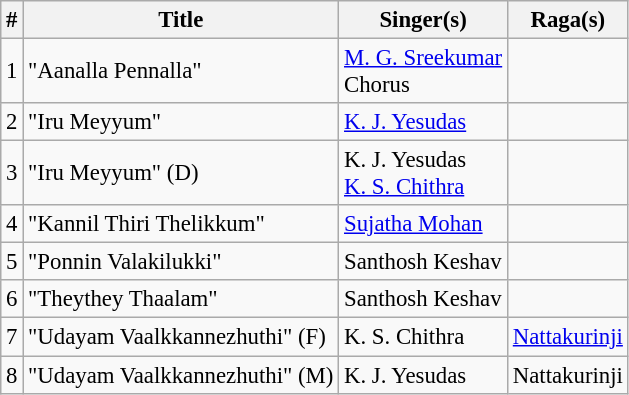<table class="wikitable" style="font-size:95%;">
<tr>
<th>#</th>
<th>Title</th>
<th>Singer(s)</th>
<th>Raga(s)</th>
</tr>
<tr>
<td>1</td>
<td>"Aanalla Pennalla"</td>
<td><a href='#'>M. G. Sreekumar</a><br>Chorus</td>
<td></td>
</tr>
<tr>
<td>2</td>
<td>"Iru Meyyum"</td>
<td><a href='#'>K. J. Yesudas</a></td>
<td></td>
</tr>
<tr>
<td>3</td>
<td>"Iru Meyyum" (D)</td>
<td>K. J. Yesudas<br><a href='#'>K. S. Chithra</a></td>
<td></td>
</tr>
<tr>
<td>4</td>
<td>"Kannil Thiri Thelikkum"</td>
<td><a href='#'>Sujatha Mohan</a></td>
<td></td>
</tr>
<tr>
<td>5</td>
<td>"Ponnin Valakilukki"</td>
<td>Santhosh Keshav</td>
<td></td>
</tr>
<tr>
<td>6</td>
<td>"Theythey Thaalam"</td>
<td>Santhosh Keshav</td>
<td></td>
</tr>
<tr>
<td>7</td>
<td>"Udayam Vaalkkannezhuthi" (F)</td>
<td>K. S. Chithra</td>
<td><a href='#'>Nattakurinji</a></td>
</tr>
<tr>
<td>8</td>
<td>"Udayam Vaalkkannezhuthi" (M)</td>
<td>K. J. Yesudas</td>
<td>Nattakurinji</td>
</tr>
</table>
